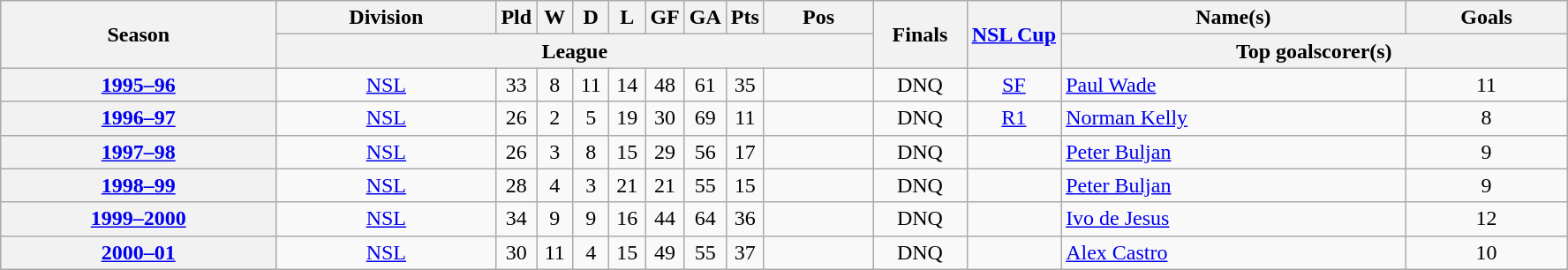<table class="wikitable sortable" style="text-align: center">
<tr>
<th rowspan="2" scope="col">Season</th>
<th scope="col">Division</th>
<th width="20" scope="col">Pld</th>
<th width="20" scope="col">W</th>
<th width="20" scope="col">D</th>
<th width="20" scope="col">L</th>
<th width="20" scope="col">GF</th>
<th width="20" scope="col">GA</th>
<th width="20" scope="col">Pts</th>
<th scope="col">Pos</th>
<th rowspan="2" width="6%" scope="col" class="unsortable">Finals</th>
<th rowspan="2" width="6%" scope="col" class="unsortable"><a href='#'>NSL Cup</a></th>
<th scope="col">Name(s)</th>
<th scope="col">Goals</th>
</tr>
<tr class="unsortable">
<th colspan="9" scope="col">League</th>
<th colspan="2" scope="col">Top goalscorer(s)</th>
</tr>
<tr>
<th><a href='#'>1995–96</a></th>
<td><a href='#'>NSL</a></td>
<td>33</td>
<td>8</td>
<td>11</td>
<td>14</td>
<td>48</td>
<td>61</td>
<td>35</td>
<td></td>
<td>DNQ</td>
<td><a href='#'>SF</a></td>
<td align=left><a href='#'>Paul Wade</a></td>
<td>11</td>
</tr>
<tr>
<th><a href='#'>1996–97</a></th>
<td><a href='#'>NSL</a></td>
<td>26</td>
<td>2</td>
<td>5</td>
<td>19</td>
<td>30</td>
<td>69</td>
<td>11</td>
<td></td>
<td>DNQ</td>
<td><a href='#'>R1</a></td>
<td align=left><a href='#'>Norman Kelly</a></td>
<td>8</td>
</tr>
<tr>
<th><a href='#'>1997–98</a></th>
<td><a href='#'>NSL</a></td>
<td>26</td>
<td>3</td>
<td>8</td>
<td>15</td>
<td>29</td>
<td>56</td>
<td>17</td>
<td></td>
<td>DNQ</td>
<td></td>
<td align=left><a href='#'>Peter Buljan</a></td>
<td>9</td>
</tr>
<tr>
<th><a href='#'>1998–99</a></th>
<td><a href='#'>NSL</a></td>
<td>28</td>
<td>4</td>
<td>3</td>
<td>21</td>
<td>21</td>
<td>55</td>
<td>15</td>
<td></td>
<td>DNQ</td>
<td></td>
<td align=left><a href='#'>Peter Buljan</a></td>
<td>9</td>
</tr>
<tr>
<th><a href='#'>1999–2000</a></th>
<td><a href='#'>NSL</a></td>
<td>34</td>
<td>9</td>
<td>9</td>
<td>16</td>
<td>44</td>
<td>64</td>
<td>36</td>
<td></td>
<td>DNQ</td>
<td></td>
<td align=left><a href='#'>Ivo de Jesus</a></td>
<td>12</td>
</tr>
<tr>
<th><a href='#'>2000–01</a></th>
<td><a href='#'>NSL</a></td>
<td>30</td>
<td>11</td>
<td>4</td>
<td>15</td>
<td>49</td>
<td>55</td>
<td>37</td>
<td></td>
<td>DNQ</td>
<td></td>
<td align=left><a href='#'>Alex Castro</a></td>
<td>10</td>
</tr>
</table>
